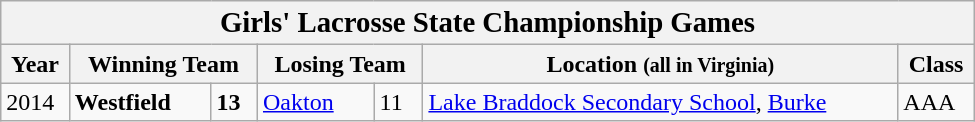<table class="wikitable collapsible collapsed" width=650px>
<tr>
<th colspan="7" style="text-align:center;"><big><strong>Girls' Lacrosse State Championship Games</strong></big></th>
</tr>
<tr>
<th align=center><strong>Year</strong></th>
<th colspan="2" style="text-align:center;"><strong>Winning Team</strong></th>
<th colspan="2" style="text-align:center;"><strong>Losing Team</strong></th>
<th align=center><strong>Location</strong> <small>(all in Virginia)</small></th>
<th align=center><strong>Class</strong></th>
</tr>
<tr>
<td>2014</td>
<td><strong>Westfield</strong></td>
<td><strong>13</strong></td>
<td><a href='#'>Oakton</a></td>
<td>11</td>
<td><a href='#'>Lake Braddock Secondary School</a>, <a href='#'>Burke</a></td>
<td>AAA</td>
</tr>
</table>
